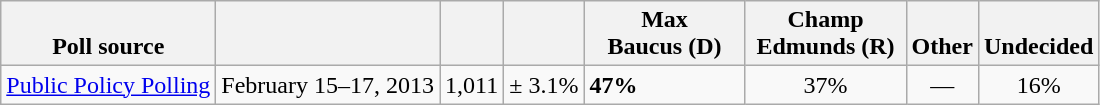<table class="wikitable">
<tr valign= bottom>
<th>Poll source</th>
<th></th>
<th></th>
<th></th>
<th style="width:100px;">Max<br>Baucus (D)</th>
<th style="width:100px;">Champ<br>Edmunds (R)</th>
<th>Other</th>
<th>Undecided</th>
</tr>
<tr>
<td><a href='#'>Public Policy Polling</a></td>
<td align=center>February 15–17, 2013</td>
<td align=center>1,011</td>
<td align=center>± 3.1%</td>
<td><strong>47%</strong></td>
<td align=center>37%</td>
<td align=center>—</td>
<td align=center>16%</td>
</tr>
</table>
